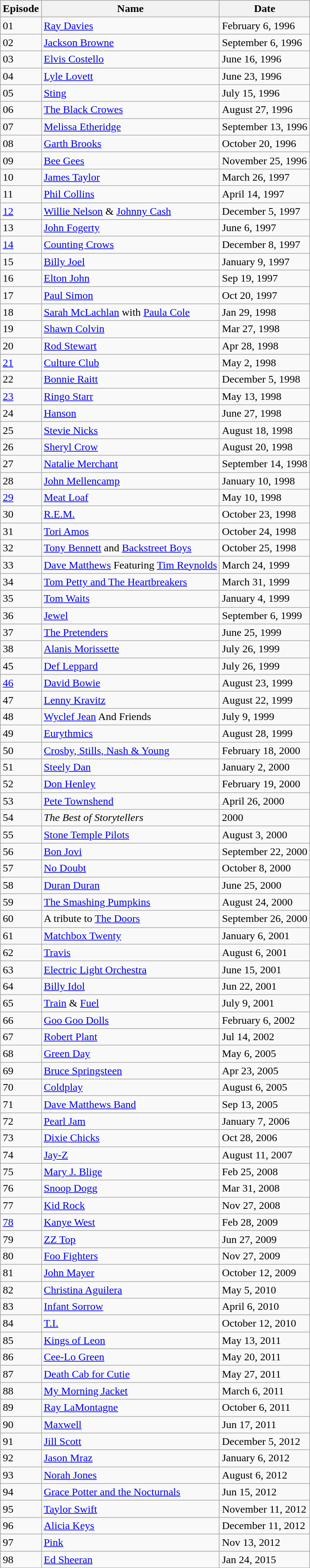<table class="wikitable sortable">
<tr>
<th>Episode</th>
<th>Name</th>
<th>Date</th>
</tr>
<tr>
<td>01</td>
<td><a href='#'>Ray Davies</a></td>
<td>February 6, 1996</td>
</tr>
<tr>
<td>02</td>
<td><a href='#'>Jackson Browne</a></td>
<td>September 6, 1996</td>
</tr>
<tr>
<td>03</td>
<td><a href='#'>Elvis Costello</a></td>
<td>June 16, 1996</td>
</tr>
<tr>
<td>04</td>
<td><a href='#'>Lyle Lovett</a></td>
<td>June 23, 1996</td>
</tr>
<tr>
<td>05</td>
<td><a href='#'>Sting</a></td>
<td>July 15, 1996</td>
</tr>
<tr>
<td>06</td>
<td><a href='#'>The Black Crowes</a></td>
<td>August 27, 1996</td>
</tr>
<tr>
<td>07</td>
<td><a href='#'>Melissa Etheridge</a></td>
<td>September 13, 1996</td>
</tr>
<tr>
<td>08</td>
<td><a href='#'>Garth Brooks</a></td>
<td>October 20, 1996</td>
</tr>
<tr>
<td>09</td>
<td><a href='#'>Bee Gees</a></td>
<td>November 25, 1996</td>
</tr>
<tr>
<td>10</td>
<td><a href='#'>James Taylor</a></td>
<td>March 26, 1997</td>
</tr>
<tr>
<td>11</td>
<td><a href='#'>Phil Collins</a></td>
<td>April 14, 1997</td>
</tr>
<tr>
<td><a href='#'>12</a></td>
<td><a href='#'>Willie Nelson</a> & <a href='#'>Johnny Cash</a></td>
<td>December 5, 1997</td>
</tr>
<tr>
<td>13</td>
<td><a href='#'>John Fogerty</a></td>
<td>June 6, 1997</td>
</tr>
<tr>
<td><a href='#'>14</a></td>
<td><a href='#'>Counting Crows</a></td>
<td>December 8, 1997</td>
</tr>
<tr>
<td>15</td>
<td><a href='#'>Billy Joel</a></td>
<td>January 9, 1997</td>
</tr>
<tr>
<td>16</td>
<td><a href='#'>Elton John</a></td>
<td>Sep 19, 1997</td>
</tr>
<tr>
<td>17</td>
<td><a href='#'>Paul Simon</a></td>
<td>Oct 20, 1997</td>
</tr>
<tr>
<td>18</td>
<td><a href='#'>Sarah McLachlan</a> with <a href='#'>Paula Cole</a></td>
<td>Jan 29, 1998</td>
</tr>
<tr>
<td>19</td>
<td><a href='#'>Shawn Colvin</a></td>
<td>Mar 27, 1998</td>
</tr>
<tr>
<td>20</td>
<td><a href='#'>Rod Stewart</a></td>
<td>Apr 28, 1998</td>
</tr>
<tr>
<td><a href='#'>21</a></td>
<td><a href='#'>Culture Club</a></td>
<td>May 2, 1998</td>
</tr>
<tr>
<td>22</td>
<td><a href='#'>Bonnie Raitt</a></td>
<td>December 5, 1998</td>
</tr>
<tr>
<td><a href='#'>23</a></td>
<td><a href='#'>Ringo Starr</a></td>
<td>May 13, 1998</td>
</tr>
<tr>
<td>24</td>
<td><a href='#'>Hanson</a></td>
<td>June 27, 1998</td>
</tr>
<tr>
<td>25</td>
<td><a href='#'>Stevie Nicks</a></td>
<td>August 18, 1998</td>
</tr>
<tr>
<td>26</td>
<td><a href='#'>Sheryl Crow</a></td>
<td>August 20, 1998</td>
</tr>
<tr>
<td>27</td>
<td><a href='#'>Natalie Merchant</a></td>
<td>September 14, 1998</td>
</tr>
<tr>
<td>28</td>
<td><a href='#'>John Mellencamp</a></td>
<td>January 10, 1998</td>
</tr>
<tr>
<td><a href='#'>29</a></td>
<td><a href='#'>Meat Loaf</a></td>
<td>May 10, 1998</td>
</tr>
<tr>
<td>30</td>
<td><a href='#'>R.E.M.</a></td>
<td>October 23, 1998</td>
</tr>
<tr>
<td>31</td>
<td><a href='#'>Tori Amos</a></td>
<td>October 24, 1998</td>
</tr>
<tr>
<td>32</td>
<td><a href='#'>Tony Bennett</a> and <a href='#'>Backstreet Boys</a></td>
<td>October 25, 1998</td>
</tr>
<tr>
<td>33</td>
<td><a href='#'>Dave Matthews</a> Featuring <a href='#'>Tim Reynolds</a></td>
<td>March 24, 1999</td>
</tr>
<tr>
<td>34</td>
<td><a href='#'>Tom Petty and The Heartbreakers</a></td>
<td>March 31, 1999</td>
</tr>
<tr>
<td>35</td>
<td><a href='#'>Tom Waits</a></td>
<td>January 4, 1999</td>
</tr>
<tr>
<td>36</td>
<td><a href='#'>Jewel</a></td>
<td>September 6, 1999</td>
</tr>
<tr>
<td>37</td>
<td><a href='#'>The Pretenders</a></td>
<td>June 25, 1999</td>
</tr>
<tr>
<td>38</td>
<td><a href='#'>Alanis Morissette</a></td>
<td>July 26, 1999</td>
</tr>
<tr>
<td>45</td>
<td><a href='#'>Def Leppard</a></td>
<td>July 26, 1999</td>
</tr>
<tr>
<td><a href='#'>46</a></td>
<td><a href='#'>David Bowie</a></td>
<td>August 23, 1999</td>
</tr>
<tr>
<td>47</td>
<td><a href='#'>Lenny Kravitz</a></td>
<td>August 22, 1999</td>
</tr>
<tr>
<td>48</td>
<td><a href='#'>Wyclef Jean</a> And Friends</td>
<td>July 9, 1999</td>
</tr>
<tr>
<td>49</td>
<td><a href='#'>Eurythmics</a></td>
<td>August 28, 1999</td>
</tr>
<tr>
<td>50</td>
<td><a href='#'>Crosby, Stills, Nash & Young</a></td>
<td>February 18, 2000</td>
</tr>
<tr>
<td>51</td>
<td><a href='#'>Steely Dan</a></td>
<td>January 2, 2000</td>
</tr>
<tr>
<td>52</td>
<td><a href='#'>Don Henley</a></td>
<td>February 19, 2000</td>
</tr>
<tr>
<td>53</td>
<td><a href='#'>Pete Townshend</a></td>
<td>April 26, 2000</td>
</tr>
<tr>
<td>54</td>
<td><em>The Best of Storytellers</em></td>
<td>2000</td>
</tr>
<tr>
<td>55</td>
<td><a href='#'>Stone Temple Pilots</a></td>
<td>August 3, 2000</td>
</tr>
<tr>
<td>56</td>
<td><a href='#'>Bon Jovi</a></td>
<td>September 22, 2000</td>
</tr>
<tr>
<td>57</td>
<td><a href='#'>No Doubt</a></td>
<td>October 8, 2000</td>
</tr>
<tr>
<td>58</td>
<td><a href='#'>Duran Duran</a></td>
<td>June 25, 2000</td>
</tr>
<tr>
<td>59</td>
<td><a href='#'>The Smashing Pumpkins</a></td>
<td>August 24, 2000</td>
</tr>
<tr>
<td>60</td>
<td>A tribute to <a href='#'>The Doors</a></td>
<td>September 26, 2000</td>
</tr>
<tr>
<td>61</td>
<td><a href='#'>Matchbox Twenty</a></td>
<td>January 6, 2001</td>
</tr>
<tr>
<td>62</td>
<td><a href='#'>Travis</a></td>
<td>August 6, 2001</td>
</tr>
<tr>
<td>63</td>
<td><a href='#'>Electric Light Orchestra</a></td>
<td>June 15, 2001</td>
</tr>
<tr>
<td>64</td>
<td><a href='#'>Billy Idol</a></td>
<td>Jun 22, 2001</td>
</tr>
<tr>
<td>65</td>
<td><a href='#'>Train</a> & <a href='#'>Fuel</a></td>
<td>July 9, 2001</td>
</tr>
<tr>
<td>66</td>
<td><a href='#'>Goo Goo Dolls</a></td>
<td>February 6, 2002</td>
</tr>
<tr>
<td>67</td>
<td><a href='#'>Robert Plant</a></td>
<td>Jul 14, 2002</td>
</tr>
<tr>
<td>68</td>
<td><a href='#'>Green Day</a></td>
<td>May 6, 2005</td>
</tr>
<tr>
<td>69</td>
<td><a href='#'>Bruce Springsteen</a></td>
<td>Apr 23, 2005</td>
</tr>
<tr>
<td>70</td>
<td><a href='#'>Coldplay</a></td>
<td>August 6, 2005</td>
</tr>
<tr>
<td>71</td>
<td><a href='#'>Dave Matthews Band</a></td>
<td>Sep 13, 2005</td>
</tr>
<tr>
<td>72</td>
<td><a href='#'>Pearl Jam</a></td>
<td>January 7, 2006</td>
</tr>
<tr>
<td>73</td>
<td><a href='#'>Dixie Chicks</a></td>
<td>Oct 28, 2006</td>
</tr>
<tr>
<td>74</td>
<td><a href='#'>Jay-Z</a></td>
<td>August 11, 2007</td>
</tr>
<tr>
<td>75</td>
<td><a href='#'>Mary J. Blige</a></td>
<td>Feb 25, 2008</td>
</tr>
<tr>
<td>76</td>
<td><a href='#'>Snoop Dogg</a></td>
<td>Mar 31, 2008</td>
</tr>
<tr>
<td>77</td>
<td><a href='#'>Kid Rock</a></td>
<td>Nov 27, 2008</td>
</tr>
<tr>
<td><a href='#'>78</a></td>
<td><a href='#'>Kanye West</a></td>
<td>Feb 28, 2009</td>
</tr>
<tr>
<td>79</td>
<td><a href='#'>ZZ Top</a></td>
<td>Jun 27, 2009</td>
</tr>
<tr>
<td>80</td>
<td><a href='#'>Foo Fighters</a></td>
<td>Nov 27, 2009</td>
</tr>
<tr>
<td>81</td>
<td><a href='#'>John Mayer</a></td>
<td>October 12, 2009</td>
</tr>
<tr>
<td>82</td>
<td><a href='#'>Christina Aguilera</a></td>
<td>May 5, 2010</td>
</tr>
<tr>
<td>83</td>
<td><a href='#'>Infant Sorrow</a></td>
<td>April 6, 2010</td>
</tr>
<tr>
<td>84</td>
<td><a href='#'>T.I.</a></td>
<td>October 12, 2010</td>
</tr>
<tr>
<td>85</td>
<td><a href='#'>Kings of Leon</a></td>
<td>May 13, 2011</td>
</tr>
<tr>
<td>86</td>
<td><a href='#'>Cee-Lo Green</a></td>
<td>May 20, 2011</td>
</tr>
<tr>
<td>87</td>
<td><a href='#'>Death Cab for Cutie</a></td>
<td>May 27, 2011</td>
</tr>
<tr>
<td>88</td>
<td><a href='#'>My Morning Jacket</a></td>
<td>March 6, 2011</td>
</tr>
<tr>
<td>89</td>
<td><a href='#'>Ray LaMontagne</a></td>
<td>October 6, 2011</td>
</tr>
<tr>
<td>90</td>
<td><a href='#'>Maxwell</a></td>
<td>Jun 17, 2011</td>
</tr>
<tr>
<td>91</td>
<td><a href='#'>Jill Scott</a></td>
<td>December 5, 2012</td>
</tr>
<tr>
<td>92</td>
<td><a href='#'>Jason Mraz</a></td>
<td>January 6, 2012</td>
</tr>
<tr>
<td>93</td>
<td><a href='#'>Norah Jones</a></td>
<td>August 6, 2012</td>
</tr>
<tr>
<td>94</td>
<td><a href='#'>Grace Potter and the Nocturnals</a></td>
<td>Jun 15, 2012</td>
</tr>
<tr>
<td>95</td>
<td><a href='#'>Taylor Swift</a></td>
<td>November 11, 2012</td>
</tr>
<tr>
<td>96</td>
<td><a href='#'>Alicia Keys</a></td>
<td>December 11, 2012</td>
</tr>
<tr>
<td>97</td>
<td><a href='#'>Pink</a></td>
<td>Nov 13, 2012</td>
</tr>
<tr>
<td>98</td>
<td><a href='#'>Ed Sheeran</a></td>
<td>Jan 24, 2015</td>
</tr>
</table>
